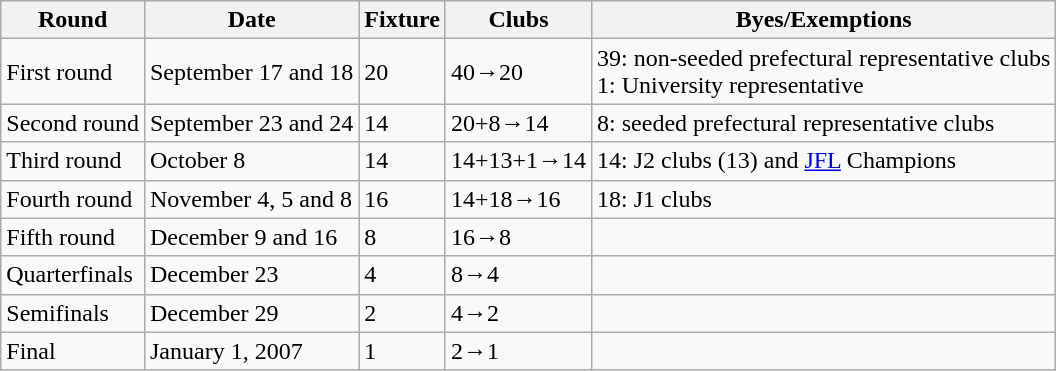<table class="wikitable">
<tr>
<th>Round</th>
<th>Date</th>
<th>Fixture</th>
<th>Clubs</th>
<th>Byes/Exemptions</th>
</tr>
<tr>
<td>First round</td>
<td>September 17 and 18</td>
<td>20</td>
<td>40→20</td>
<td>39: non-seeded prefectural representative clubs<br>1: University representative</td>
</tr>
<tr>
<td>Second round</td>
<td>September 23 and 24</td>
<td>14</td>
<td>20+8→14</td>
<td>8: seeded prefectural representative clubs</td>
</tr>
<tr>
<td>Third round</td>
<td>October 8</td>
<td>14</td>
<td>14+13+1→14</td>
<td>14: J2 clubs (13) and <a href='#'>JFL</a> Champions</td>
</tr>
<tr>
<td>Fourth round</td>
<td>November 4, 5 and 8</td>
<td>16</td>
<td>14+18→16</td>
<td>18: J1 clubs</td>
</tr>
<tr>
<td>Fifth round</td>
<td>December 9 and 16</td>
<td>8</td>
<td>16→8</td>
<td></td>
</tr>
<tr>
<td>Quarterfinals</td>
<td>December 23</td>
<td>4</td>
<td>8→4</td>
<td></td>
</tr>
<tr>
<td>Semifinals</td>
<td>December 29</td>
<td>2</td>
<td>4→2</td>
<td></td>
</tr>
<tr>
<td>Final</td>
<td>January 1, 2007</td>
<td>1</td>
<td>2→1</td>
<td></td>
</tr>
</table>
